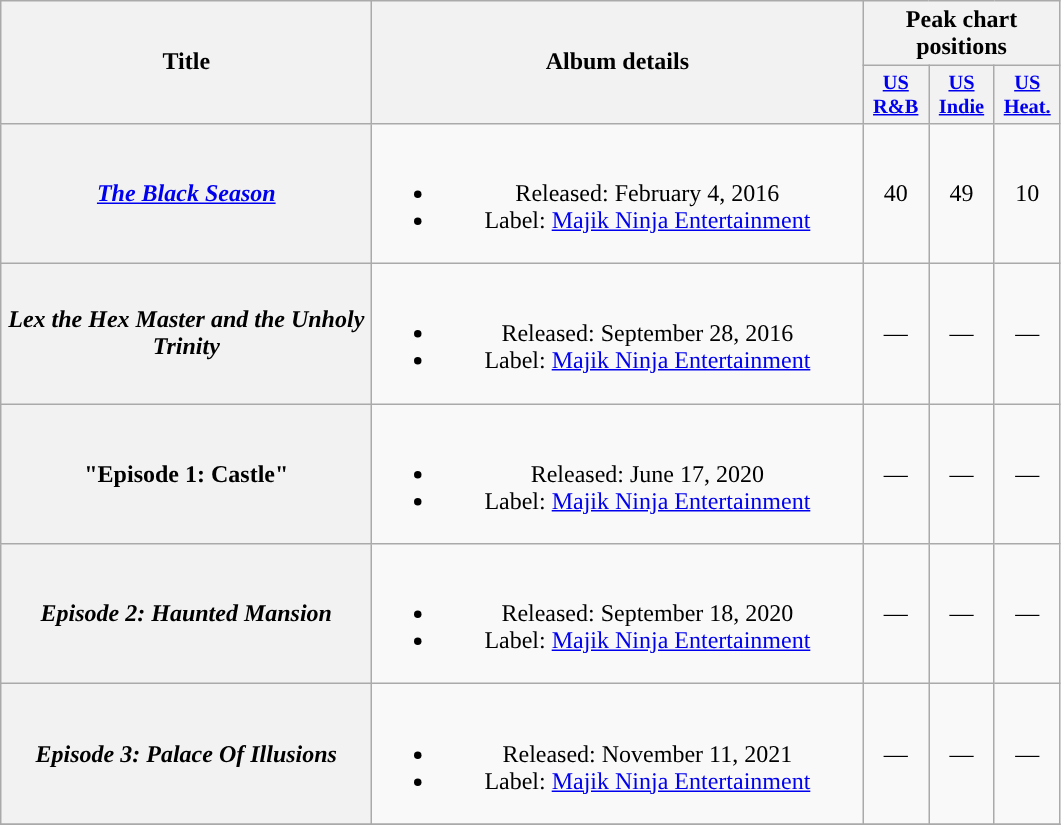<table class="wikitable plainrowheaders" style="text-align:center;" border="1">
<tr>
<th scope="col" rowspan="2" style="width:15em;">Title</th>
<th scope="col" rowspan="2" style="width:20em;">Album details</th>
<th colspan="3">Peak chart positions</th>
</tr>
<tr>
<th scope="col" style="width:2.75em;font-size:85%;"><a href='#'>US<br>R&B</a><br></th>
<th scope="col" style="width:2.75em;font-size:85%;"><a href='#'>US<br>Indie</a><br></th>
<th scope="col" style="width:2.75em;font-size:85%;"><a href='#'>US Heat.</a><br></th>
</tr>
<tr>
<th scope="row"><em><a href='#'>The Black Season</a></em></th>
<td><br><ul><li>Released: February 4, 2016</li><li>Label: <a href='#'>Majik Ninja Entertainment</a></li></ul></td>
<td>40</td>
<td>49</td>
<td>10</td>
</tr>
<tr>
<th scope="row"><em>Lex the Hex Master and the Unholy Trinity</em></th>
<td><br><ul><li>Released: September 28, 2016</li><li>Label: <a href='#'>Majik Ninja Entertainment</a></li></ul></td>
<td>—</td>
<td>—</td>
<td>—</td>
</tr>
<tr>
<th scope="row">"Episode 1: Castle"</th>
<td><br><ul><li>Released: June 17, 2020</li><li>Label: <a href='#'>Majik Ninja Entertainment</a></li></ul></td>
<td>—</td>
<td>—</td>
<td>—</td>
</tr>
<tr>
<th scope="row"><em>Episode 2: Haunted Mansion</em></th>
<td><br><ul><li>Released: September 18, 2020</li><li>Label: <a href='#'>Majik Ninja Entertainment</a></li></ul></td>
<td>—</td>
<td>—</td>
<td>—</td>
</tr>
<tr>
<th scope="row"><em>Episode 3: Palace Of Illusions</em></th>
<td><br><ul><li>Released: November 11, 2021</li><li>Label: <a href='#'>Majik Ninja Entertainment</a></li></ul></td>
<td>—</td>
<td>—</td>
<td>—</td>
</tr>
<tr>
</tr>
</table>
